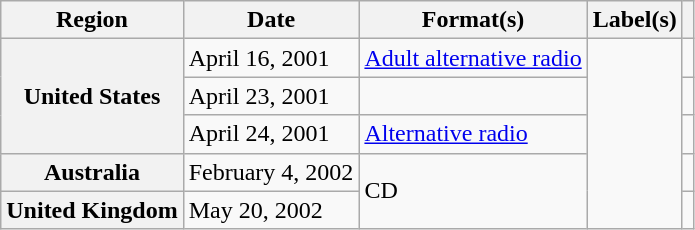<table class="wikitable plainrowheaders">
<tr>
<th scope="col">Region</th>
<th scope="col">Date</th>
<th scope="col">Format(s)</th>
<th scope="col">Label(s)</th>
<th scope="col"></th>
</tr>
<tr>
<th scope="row" rowspan="3">United States</th>
<td>April 16, 2001</td>
<td><a href='#'>Adult alternative radio</a></td>
<td rowspan="5"></td>
<td align="center"></td>
</tr>
<tr>
<td>April 23, 2001</td>
<td></td>
<td align="center"></td>
</tr>
<tr>
<td>April 24, 2001</td>
<td><a href='#'>Alternative radio</a></td>
<td align="center"></td>
</tr>
<tr>
<th scope="row">Australia</th>
<td>February 4, 2002</td>
<td rowspan="2">CD</td>
<td align="center"></td>
</tr>
<tr>
<th scope="row">United Kingdom</th>
<td>May 20, 2002</td>
<td align="center"></td>
</tr>
</table>
